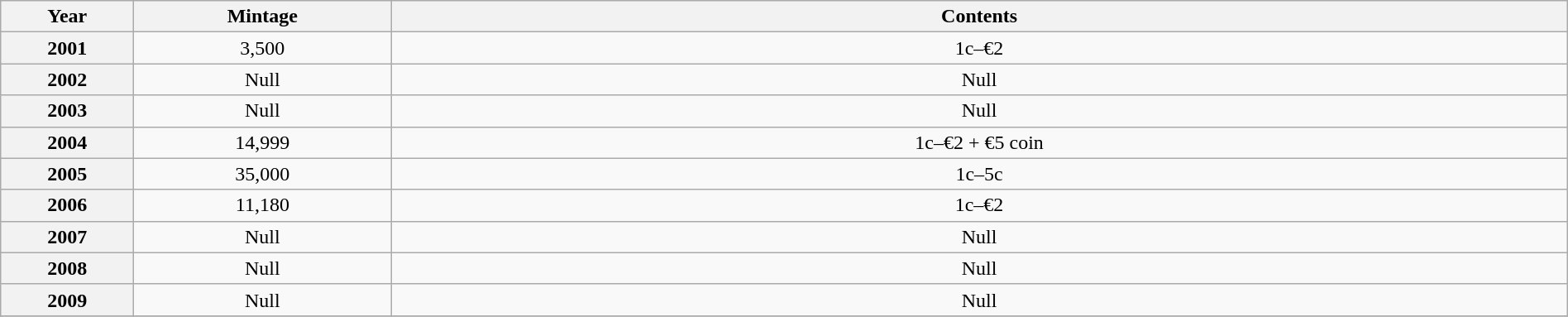<table class="wikitable" style="width:100%;text-align:center">
<tr>
<th width=100px>Year</th>
<th width=200px>Mintage</th>
<th>Contents</th>
</tr>
<tr>
<th>2001</th>
<td>3,500</td>
<td>1c–€2</td>
</tr>
<tr>
<th>2002</th>
<td>Null</td>
<td>Null</td>
</tr>
<tr>
<th>2003</th>
<td>Null</td>
<td>Null</td>
</tr>
<tr>
<th>2004</th>
<td>14,999</td>
<td>1c–€2 + €5 coin</td>
</tr>
<tr>
<th>2005</th>
<td>35,000</td>
<td>1c–5c</td>
</tr>
<tr>
<th>2006</th>
<td>11,180</td>
<td>1c–€2</td>
</tr>
<tr>
<th>2007</th>
<td>Null</td>
<td>Null</td>
</tr>
<tr>
<th>2008</th>
<td>Null</td>
<td>Null</td>
</tr>
<tr>
<th>2009</th>
<td>Null</td>
<td>Null</td>
</tr>
<tr>
</tr>
</table>
